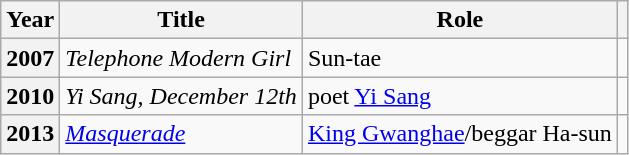<table class="wikitable sortable plainrowheaders">
<tr>
<th scope="col">Year</th>
<th scope="col">Title</th>
<th scope="col">Role</th>
<th scope="col" class="unsortable"></th>
</tr>
<tr>
<th scope="row">2007</th>
<td> <em>Telephone Modern Girl</em></td>
<td>Sun-tae</td>
<td></td>
</tr>
<tr>
<th scope="row">2010</th>
<td> <em>Yi Sang, December 12th</em></td>
<td>poet <a href='#'>Yi Sang</a></td>
<td></td>
</tr>
<tr>
<th scope="row">2013</th>
<td> <em><a href='#'>Masquerade</a></em></td>
<td><a href='#'>King Gwanghae</a>/beggar Ha-sun</td>
<td></td>
</tr>
</table>
